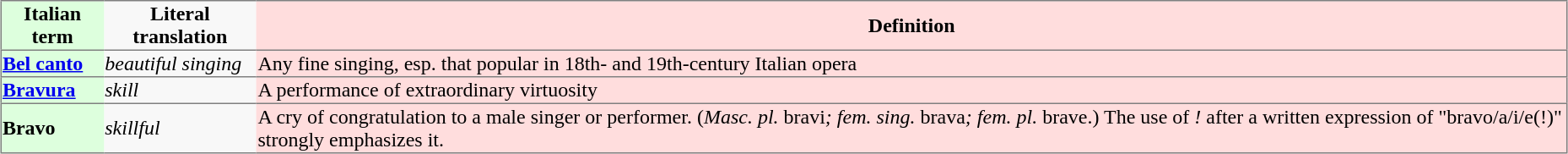<table border="1" rules="rows" align="center" width="98%">
<tr>
<th bgcolor="#ddffdd">Italian term</th>
<th bgcolor="#f8f8f8">Literal translation</th>
<th bgcolor="#ffdddd">Definition</th>
</tr>
<tr>
<td bgcolor="#ddffdd"><strong><a href='#'>Bel canto</a></strong></td>
<td bgcolor="#f8f8f8"><em>beautiful singing</em></td>
<td bgcolor="#ffdddd">Any fine singing, esp. that popular in 18th- and 19th-century Italian opera</td>
</tr>
<tr>
<td bgcolor="#ddffdd"><strong><a href='#'>Bravura</a></strong></td>
<td bgcolor="#f8f8f8"><em>skill</em></td>
<td bgcolor="#ffdddd">A performance of extraordinary virtuosity</td>
</tr>
<tr>
<td bgcolor="#ddffdd"><strong>Bravo</strong></td>
<td bgcolor="#f8f8f8"><em>skillful</em></td>
<td bgcolor="#ffdddd">A cry of congratulation to a male singer or performer. (<em>Masc. pl. </em>bravi<em>; fem. sing. </em>brava<em>; fem. pl. </em>brave.) The use of <em>!</em> after a written expression of "bravo/a/i/e(!)" strongly emphasizes it.</td>
</tr>
</table>
